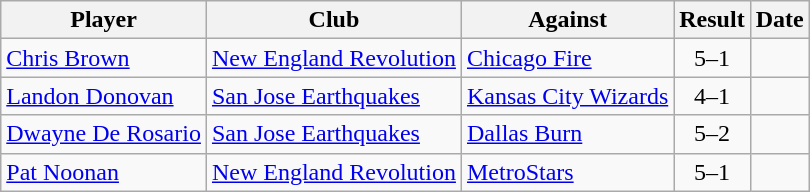<table class="wikitable">
<tr>
<th>Player</th>
<th>Club</th>
<th>Against</th>
<th style="text-align:center">Result</th>
<th>Date</th>
</tr>
<tr>
<td> <a href='#'>Chris Brown</a></td>
<td><a href='#'>New England Revolution</a></td>
<td><a href='#'>Chicago Fire</a></td>
<td style="text-align:center;">5–1</td>
<td></td>
</tr>
<tr>
<td> <a href='#'>Landon Donovan</a></td>
<td><a href='#'>San Jose Earthquakes</a></td>
<td><a href='#'>Kansas City Wizards</a></td>
<td style="text-align:center;">4–1</td>
<td></td>
</tr>
<tr>
<td> <a href='#'>Dwayne De Rosario</a></td>
<td><a href='#'>San Jose Earthquakes</a></td>
<td><a href='#'>Dallas Burn</a></td>
<td style="text-align:center;">5–2</td>
<td></td>
</tr>
<tr>
<td> <a href='#'>Pat Noonan</a></td>
<td><a href='#'>New England Revolution</a></td>
<td><a href='#'>MetroStars</a></td>
<td style="text-align:center;">5–1</td>
<td></td>
</tr>
</table>
